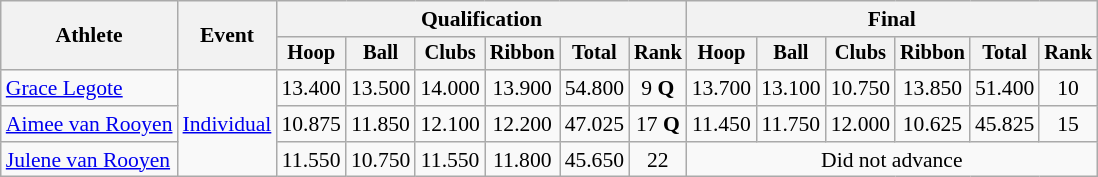<table class=wikitable style="font-size:90%">
<tr>
<th rowspan="2">Athlete</th>
<th rowspan="2">Event</th>
<th colspan=6>Qualification</th>
<th colspan=6>Final</th>
</tr>
<tr style="font-size:95%">
<th>Hoop</th>
<th>Ball</th>
<th>Clubs</th>
<th>Ribbon</th>
<th>Total</th>
<th>Rank</th>
<th>Hoop</th>
<th>Ball</th>
<th>Clubs</th>
<th>Ribbon</th>
<th>Total</th>
<th>Rank</th>
</tr>
<tr align=center>
<td align=left><a href='#'>Grace Legote</a></td>
<td align=left rowspan=3><a href='#'>Individual</a></td>
<td>13.400</td>
<td>13.500</td>
<td>14.000</td>
<td>13.900</td>
<td>54.800</td>
<td>9 <strong>Q</strong></td>
<td>13.700</td>
<td>13.100</td>
<td>10.750</td>
<td>13.850</td>
<td>51.400</td>
<td>10</td>
</tr>
<tr align=center>
<td align=left><a href='#'>Aimee van Rooyen</a></td>
<td>10.875</td>
<td>11.850</td>
<td>12.100</td>
<td>12.200</td>
<td>47.025</td>
<td>17 <strong>Q</strong></td>
<td>11.450</td>
<td>11.750</td>
<td>12.000</td>
<td>10.625</td>
<td>45.825</td>
<td>15</td>
</tr>
<tr align=center>
<td align=left><a href='#'>Julene van Rooyen</a></td>
<td>11.550</td>
<td>10.750</td>
<td>11.550</td>
<td>11.800</td>
<td>45.650</td>
<td>22</td>
<td colspan=6>Did not advance</td>
</tr>
</table>
